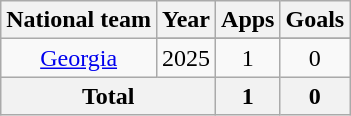<table class="wikitable" style="text-align:center">
<tr>
<th>National team</th>
<th>Year</th>
<th>Apps</th>
<th>Goals</th>
</tr>
<tr>
<td rowspan=2><a href='#'>Georgia</a></td>
</tr>
<tr>
<td>2025</td>
<td>1</td>
<td>0</td>
</tr>
<tr>
<th colspan=2>Total</th>
<th>1</th>
<th>0</th>
</tr>
</table>
